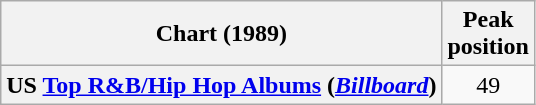<table class="wikitable plainrowheaders" style="text-align:center">
<tr>
<th scope="col">Chart (1989)</th>
<th scope="col">Peak<br>position</th>
</tr>
<tr>
<th scope="row">US <a href='#'>Top R&B/Hip Hop Albums</a> (<a href='#'><em>Billboard</em></a>)</th>
<td style="text-align:center;">49</td>
</tr>
</table>
